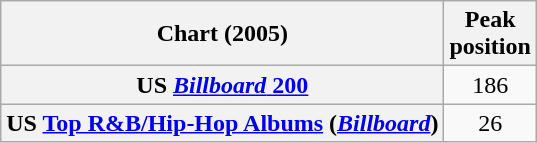<table class="wikitable sortable plainrowheaders" style="text-align:center">
<tr>
<th scope="col">Chart (2005)</th>
<th scope="col">Peak<br>position</th>
</tr>
<tr>
<th scope="row">US <a href='#'><em>Billboard</em> 200</a></th>
<td>186</td>
</tr>
<tr>
<th scope="row">US <a href='#'>Top R&B/Hip-Hop Albums</a> (<em><a href='#'>Billboard</a></em>)</th>
<td>26</td>
</tr>
</table>
